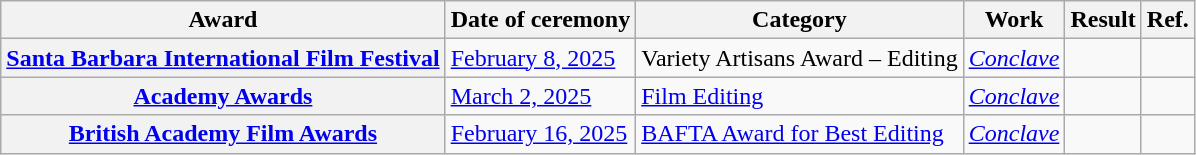<table class="wikitable plainrowheaders sortable">
<tr>
<th scope="col">Award</th>
<th scope="col">Date of ceremony</th>
<th scope="col">Category</th>
<th scope="col">Work</th>
<th scope="col">Result</th>
<th scope="col" class=unsortable>Ref.</th>
</tr>
<tr>
<th rowspan="1" scope="row"><a href='#'>Santa Barbara International Film Festival</a></th>
<td rowspan="1"><a href='#'>February 8, 2025</a></td>
<td>Variety Artisans Award – Editing</td>
<td><em><a href='#'>Conclave</a></em></td>
<td></td>
<td rowspan="1"></td>
</tr>
<tr>
<th rowspan="1" scope="row"><a href='#'>Academy Awards</a></th>
<td rowspan="1"><a href='#'>March 2, 2025</a></td>
<td><a href='#'>Film Editing</a></td>
<td><em><a href='#'>Conclave</a></em></td>
<td></td>
<td rowspan="1"></td>
</tr>
<tr>
<th rowspan="1" scope="row"><a href='#'>British Academy Film Awards</a></th>
<td rowspan="1"><a href='#'>February 16, 2025</a></td>
<td><a href='#'>BAFTA Award for Best Editing</a></td>
<td><em><a href='#'>Conclave</a></em></td>
<td></td>
<td rowspan="1"></td>
</tr>
</table>
